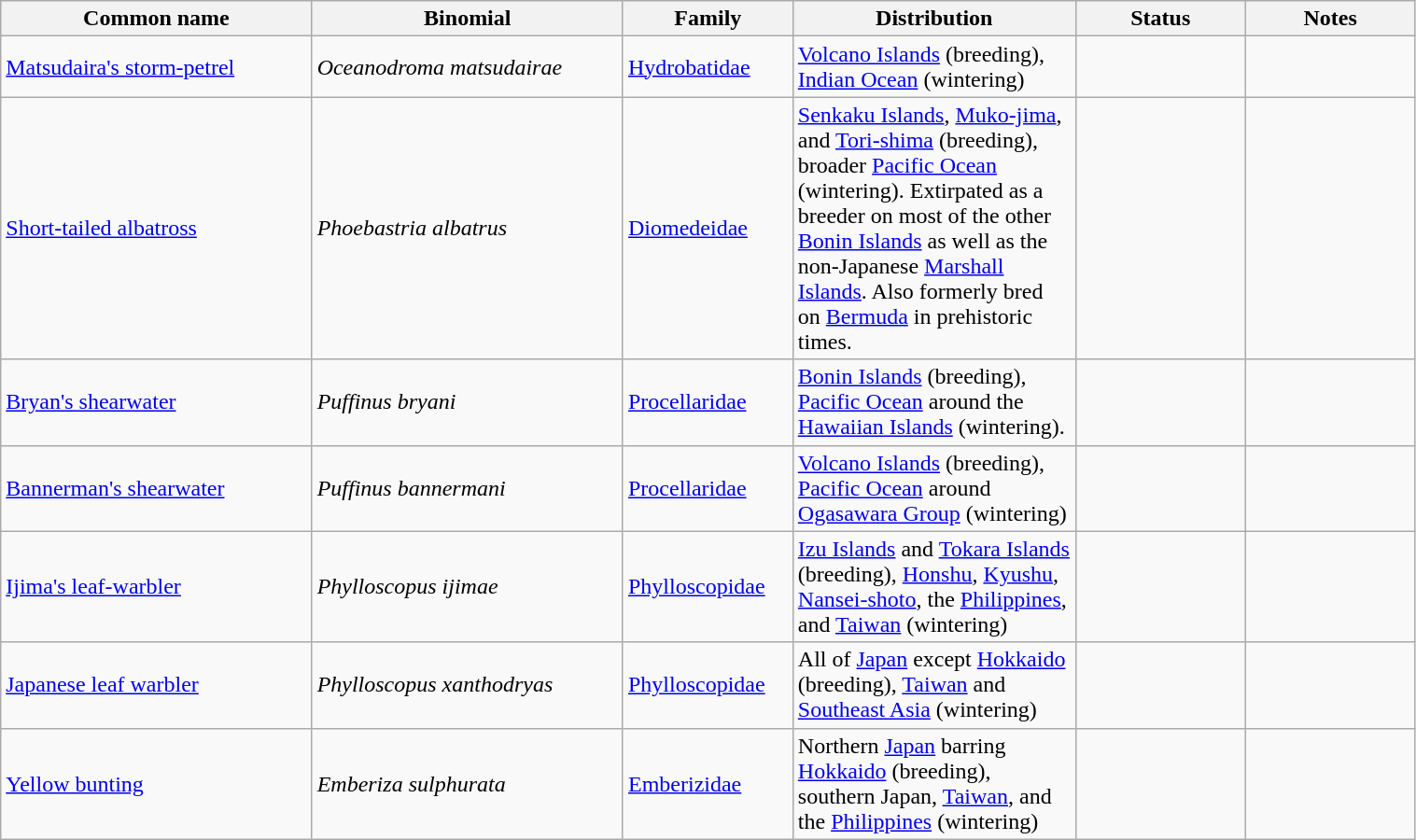<table class="wikitable" width="80%">
<tr>
<th width="22%">Common name</th>
<th width="22%">Binomial</th>
<th width="12%">Family</th>
<th width="20%">Distribution</th>
<th width="12%">Status</th>
<th width="12%">Notes</th>
</tr>
<tr>
<td><a href='#'>Matsudaira's storm-petrel</a></td>
<td><em>Oceanodroma matsudairae</em></td>
<td><a href='#'>Hydrobatidae</a></td>
<td><a href='#'>Volcano Islands</a> (breeding), <a href='#'>Indian Ocean</a> (wintering)</td>
<td></td>
<td></td>
</tr>
<tr>
<td><a href='#'>Short-tailed albatross</a></td>
<td><em>Phoebastria albatrus</em></td>
<td><a href='#'>Diomedeidae</a></td>
<td><a href='#'>Senkaku Islands</a>, <a href='#'>Muko-jima</a>, and <a href='#'>Tori-shima</a> (breeding), broader <a href='#'>Pacific Ocean</a> (wintering). Extirpated as a breeder on most of the other <a href='#'>Bonin Islands</a> as well as the non-Japanese <a href='#'>Marshall Islands</a>. Also formerly bred on <a href='#'>Bermuda</a> in prehistoric times.</td>
<td></td>
<td></td>
</tr>
<tr>
<td><a href='#'>Bryan's shearwater</a></td>
<td><em>Puffinus bryani</em></td>
<td><a href='#'>Procellaridae</a></td>
<td><a href='#'>Bonin Islands</a> (breeding), <a href='#'>Pacific Ocean</a> around the <a href='#'>Hawaiian Islands</a> (wintering).</td>
<td></td>
<td></td>
</tr>
<tr>
<td><a href='#'>Bannerman's shearwater</a></td>
<td><em>Puffinus bannermani</em></td>
<td><a href='#'>Procellaridae</a></td>
<td><a href='#'>Volcano Islands</a> (breeding), <a href='#'>Pacific Ocean</a> around  <a href='#'>Ogasawara Group</a>  (wintering)</td>
<td></td>
<td></td>
</tr>
<tr>
<td><a href='#'>Ijima's leaf-warbler</a></td>
<td><em>Phylloscopus ijimae</em></td>
<td><a href='#'>Phylloscopidae</a></td>
<td><a href='#'>Izu Islands</a> and <a href='#'>Tokara Islands</a> (breeding), <a href='#'>Honshu</a>, <a href='#'>Kyushu</a>, <a href='#'>Nansei-shoto</a>, the <a href='#'>Philippines</a>, and <a href='#'>Taiwan</a> (wintering)</td>
<td></td>
<td></td>
</tr>
<tr>
<td><a href='#'>Japanese leaf warbler</a></td>
<td><em>Phylloscopus xanthodryas</em></td>
<td><a href='#'>Phylloscopidae</a></td>
<td>All of <a href='#'>Japan</a> except <a href='#'>Hokkaido</a> (breeding), <a href='#'>Taiwan</a> and <a href='#'>Southeast Asia</a> (wintering)</td>
<td></td>
<td></td>
</tr>
<tr>
<td><a href='#'>Yellow bunting</a></td>
<td><em>Emberiza sulphurata</em></td>
<td><a href='#'>Emberizidae</a></td>
<td>Northern <a href='#'>Japan</a> barring <a href='#'>Hokkaido</a> (breeding), southern Japan, <a href='#'>Taiwan</a>, and the <a href='#'>Philippines</a> (wintering)</td>
<td></td>
<td></td>
</tr>
</table>
